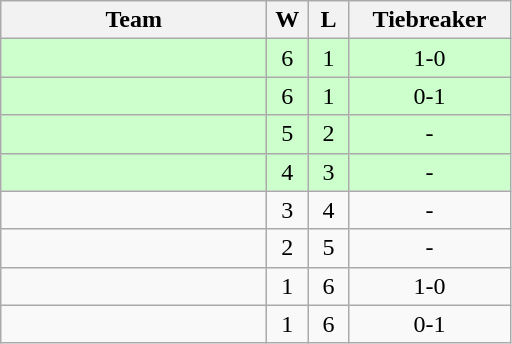<table class=wikitable style=text-align:center>
<tr>
<th width=170>Team</th>
<th width=20>W</th>
<th width=20>L</th>
<th width=100>Tiebreaker</th>
</tr>
<tr style="background:#cfc;">
<td align=left></td>
<td>6</td>
<td>1</td>
<td>1-0</td>
</tr>
<tr style="background:#cfc;">
<td align=left></td>
<td>6</td>
<td>1</td>
<td>0-1</td>
</tr>
<tr style="background:#cfc;">
<td align=left></td>
<td>5</td>
<td>2</td>
<td>-</td>
</tr>
<tr style="background:#cfc;">
<td align=left></td>
<td>4</td>
<td>3</td>
<td>-</td>
</tr>
<tr>
<td align=left></td>
<td>3</td>
<td>4</td>
<td>-</td>
</tr>
<tr>
<td align=left></td>
<td>2</td>
<td>5</td>
<td>-</td>
</tr>
<tr>
<td align=left></td>
<td>1</td>
<td>6</td>
<td>1-0</td>
</tr>
<tr>
<td align=left></td>
<td>1</td>
<td>6</td>
<td>0-1</td>
</tr>
</table>
